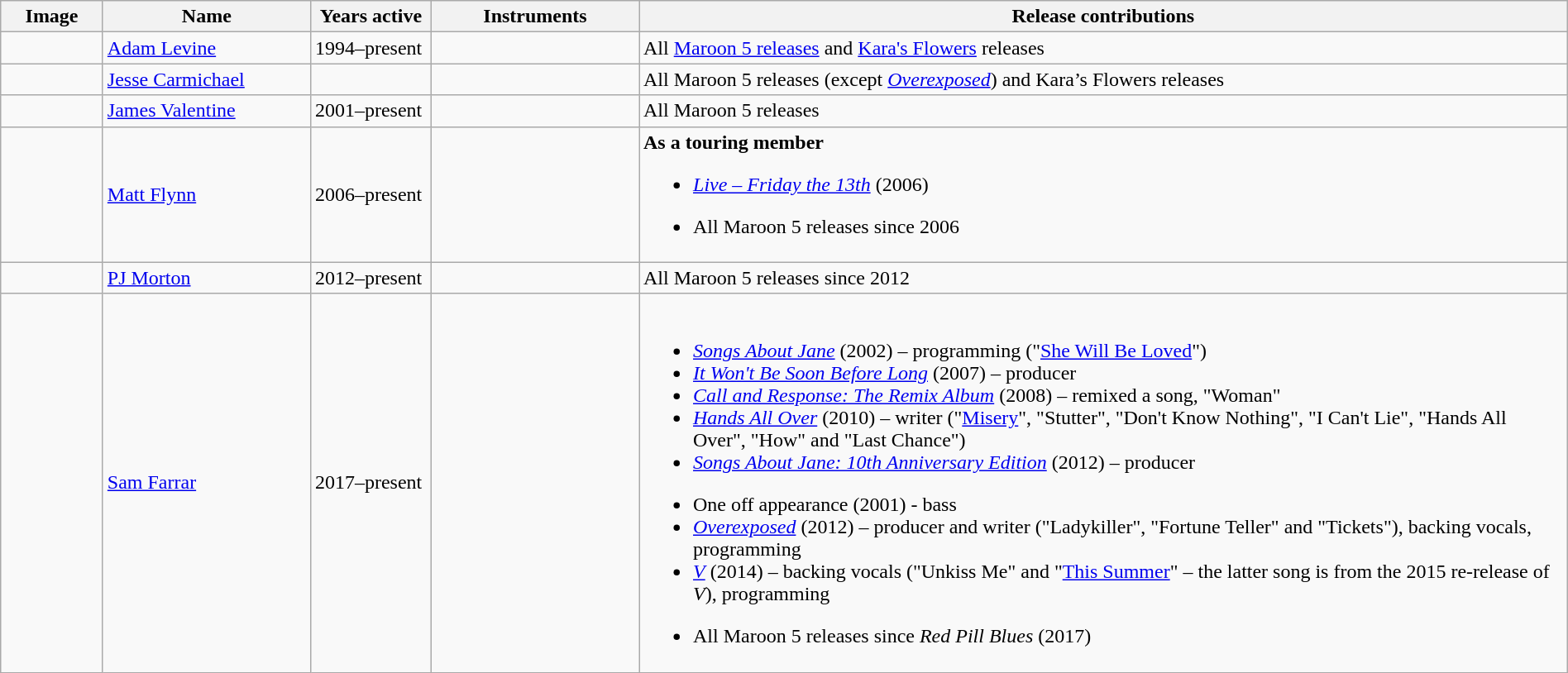<table class="wikitable" border="1" width=100%>
<tr>
<th width="75">Image</th>
<th width="160">Name</th>
<th width="90">Years active</th>
<th width="160">Instruments</th>
<th>Release contributions</th>
</tr>
<tr>
<td></td>
<td><a href='#'>Adam Levine</a></td>
<td>1994–present</td>
<td></td>
<td>All <a href='#'>Maroon 5 releases</a> and <a href='#'>Kara's Flowers</a> releases</td>
</tr>
<tr>
<td></td>
<td><a href='#'>Jesse Carmichael</a></td>
<td></td>
<td></td>
<td>All Maroon 5 releases (except <em><a href='#'>Overexposed</a></em>) and Kara’s Flowers releases</td>
</tr>
<tr>
<td></td>
<td><a href='#'>James Valentine</a></td>
<td>2001–present</td>
<td></td>
<td>All Maroon 5 releases</td>
</tr>
<tr>
<td></td>
<td><a href='#'>Matt Flynn</a></td>
<td>2006–present </td>
<td></td>
<td><strong>As a touring member</strong><br><ul><li><em><a href='#'>Live – Friday the 13th</a></em> (2006)</li></ul><ul><li>All Maroon 5 releases since 2006</li></ul></td>
</tr>
<tr>
<td></td>
<td><a href='#'>PJ Morton</a></td>
<td>2012–present </td>
<td></td>
<td>All Maroon 5 releases since 2012</td>
</tr>
<tr>
<td></td>
<td><a href='#'>Sam Farrar</a></td>
<td>2017–present </td>
<td></td>
<td><br><ul><li><em><a href='#'>Songs About Jane</a></em> (2002) – programming ("<a href='#'>She Will Be Loved</a>")</li><li><em><a href='#'>It Won't Be Soon Before Long</a></em> (2007) – producer</li><li><em><a href='#'>Call and Response: The Remix Album</a></em> (2008) – remixed a song, "Woman"</li><li><em><a href='#'>Hands All Over</a></em> (2010) – writer ("<a href='#'>Misery</a>", "Stutter", "Don't Know Nothing", "I Can't Lie", "Hands All Over", "How" and "Last Chance")</li><li><em><a href='#'>Songs About Jane: 10th Anniversary Edition</a></em> (2012) – producer</li></ul><ul><li>One off appearance (2001) - bass</li><li><em><a href='#'>Overexposed</a></em> (2012) – producer and writer ("Ladykiller", "Fortune Teller" and "Tickets"), backing vocals, programming</li><li><em><a href='#'>V</a></em> (2014) – backing vocals ("Unkiss Me" and "<a href='#'>This Summer</a>" – the latter song is from the 2015 re-release of <em>V</em>), programming</li></ul><ul><li>All Maroon 5 releases since <em>Red Pill Blues</em> (2017)</li></ul></td>
</tr>
</table>
